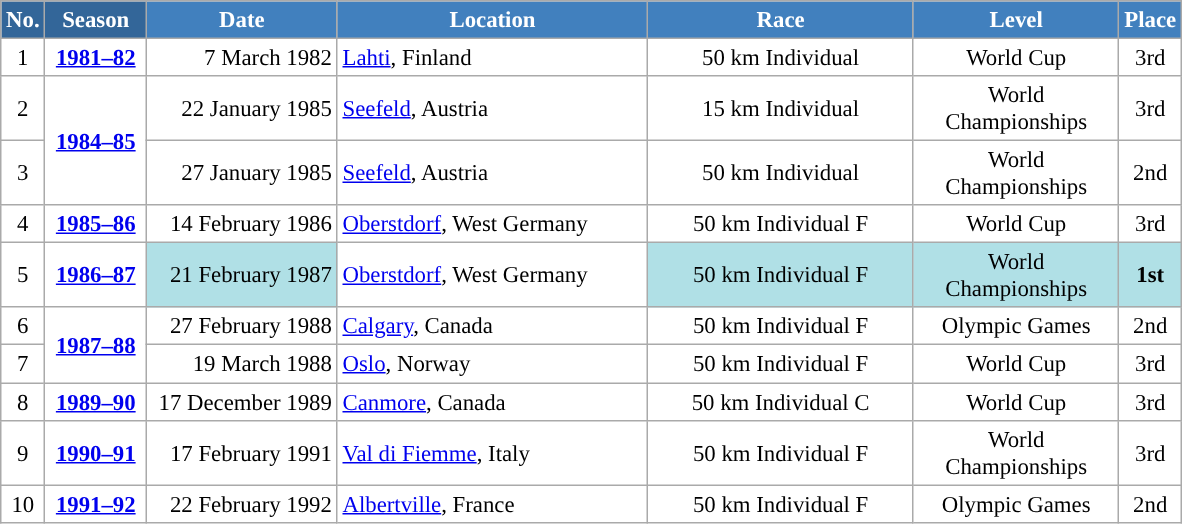<table class="wikitable sortable" style="font-size:95%; text-align:center; border:grey solid 1px; border-collapse:collapse; background:#ffffff;">
<tr style="background:#efefef;">
<th style="background-color:#369; color:white;">No.</th>
<th style="background-color:#369; color:white;">Season</th>
<th style="background-color:#4180be; color:white; width:120px;">Date</th>
<th style="background-color:#4180be; color:white; width:200px;">Location</th>
<th style="background-color:#4180be; color:white; width:170px;">Race</th>
<th style="background-color:#4180be; color:white; width:130px;">Level</th>
<th style="background-color:#4180be; color:white;">Place</th>
</tr>
<tr>
<td align=center>1</td>
<td rowspan=1 align=center><strong> <a href='#'>1981–82</a> </strong></td>
<td align=right>7 March 1982</td>
<td align=left> <a href='#'>Lahti</a>, Finland</td>
<td>50 km Individual</td>
<td>World Cup</td>
<td>3rd</td>
</tr>
<tr>
<td align=center>2</td>
<td rowspan=2 align=center><strong> <a href='#'>1984–85</a> </strong></td>
<td align=right>22 January 1985</td>
<td align=left> <a href='#'>Seefeld</a>, Austria</td>
<td>15 km Individual</td>
<td>World Championships</td>
<td>3rd</td>
</tr>
<tr>
<td align=center>3</td>
<td align=right>27 January 1985</td>
<td align=left> <a href='#'>Seefeld</a>, Austria</td>
<td>50 km Individual</td>
<td>World Championships</td>
<td>2nd</td>
</tr>
<tr>
<td align=center>4</td>
<td rowspan=1 align=center><strong> <a href='#'>1985–86</a> </strong></td>
<td align=right>14 February 1986</td>
<td align=left> <a href='#'>Oberstdorf</a>, West Germany</td>
<td>50 km Individual F</td>
<td>World Cup</td>
<td>3rd</td>
</tr>
<tr>
<td align=center>5</td>
<td rowspan=1 align=center><strong><a href='#'>1986–87</a></strong></td>
<td bgcolor="#BOEOE6" align=right>21 February 1987</td>
<td align=left> <a href='#'>Oberstdorf</a>, West Germany</td>
<td bgcolor="#BOEOE6">50 km Individual F</td>
<td bgcolor="#BOEOE6">World Championships</td>
<td bgcolor="#BOEOE6"><strong>1st</strong></td>
</tr>
<tr>
<td align=center>6</td>
<td rowspan=2 align=center><strong> <a href='#'>1987–88</a> </strong></td>
<td align=right>27 February 1988</td>
<td align=left> <a href='#'>Calgary</a>, Canada</td>
<td>50 km Individual F</td>
<td>Olympic Games</td>
<td>2nd</td>
</tr>
<tr>
<td align=center>7</td>
<td align=right>19 March 1988</td>
<td align=left> <a href='#'>Oslo</a>, Norway</td>
<td>50 km Individual F</td>
<td>World Cup</td>
<td>3rd</td>
</tr>
<tr>
<td align=center>8</td>
<td rowspan=1 align=center><strong> <a href='#'>1989–90</a> </strong></td>
<td align=right>17 December 1989</td>
<td align=left> <a href='#'>Canmore</a>, Canada</td>
<td>50 km Individual C</td>
<td>World Cup</td>
<td>3rd</td>
</tr>
<tr>
<td align=center>9</td>
<td rowspan=1 align=center><strong> <a href='#'>1990–91</a> </strong></td>
<td align=right>17 February 1991</td>
<td align=left> <a href='#'>Val di Fiemme</a>, Italy</td>
<td>50 km Individual F</td>
<td>World Championships</td>
<td>3rd</td>
</tr>
<tr>
<td align=center>10</td>
<td rowspan=1 align=center><strong> <a href='#'>1991–92</a> </strong></td>
<td align=right>22 February 1992</td>
<td align=left> <a href='#'>Albertville</a>, France</td>
<td>50 km Individual F</td>
<td>Olympic Games</td>
<td>2nd</td>
</tr>
</table>
